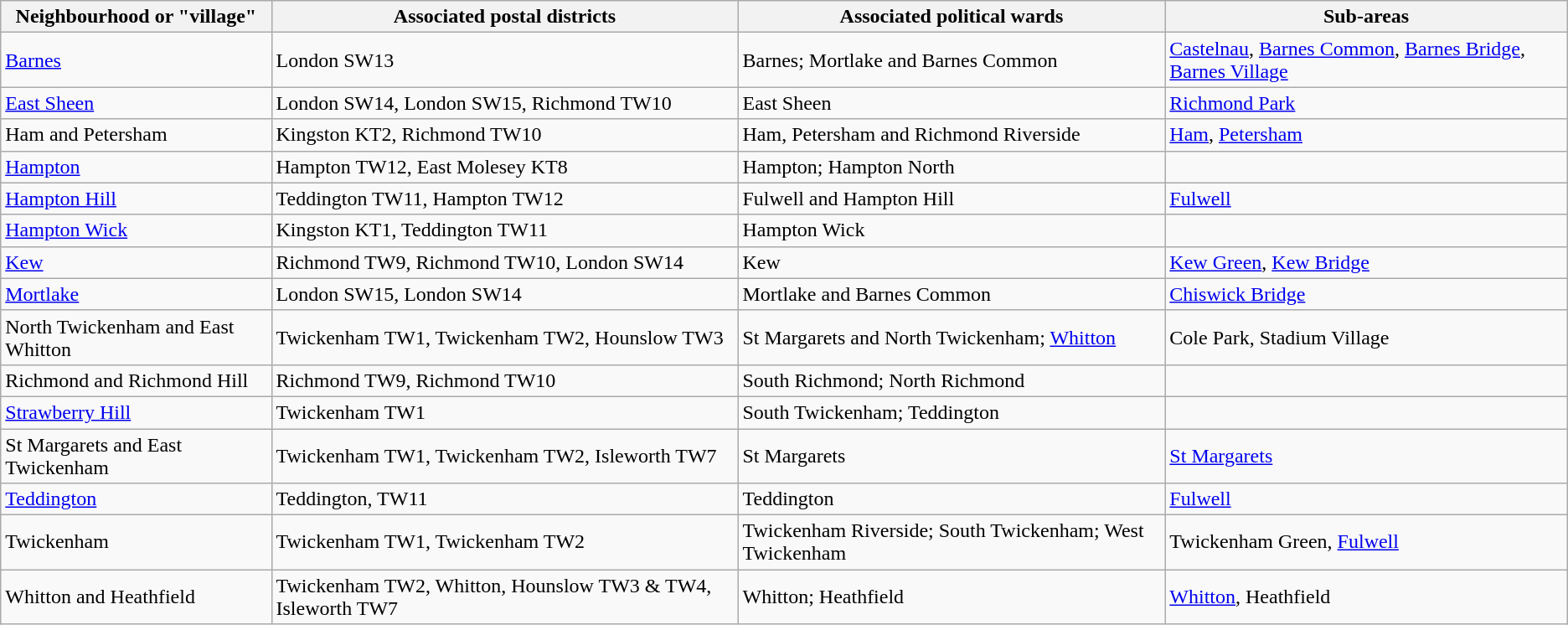<table class="wikitable">
<tr>
<th>Neighbourhood or "village"</th>
<th>Associated postal districts</th>
<th>Associated political wards</th>
<th>Sub-areas</th>
</tr>
<tr>
<td><a href='#'>Barnes</a></td>
<td>London SW13</td>
<td>Barnes; Mortlake and Barnes Common</td>
<td><a href='#'>Castelnau</a>, <a href='#'>Barnes Common</a>, <a href='#'>Barnes Bridge</a>, <a href='#'>Barnes Village</a></td>
</tr>
<tr>
<td><a href='#'>East Sheen</a></td>
<td>London SW14, London SW15, Richmond TW10</td>
<td>East Sheen</td>
<td><a href='#'>Richmond Park</a></td>
</tr>
<tr>
<td>Ham and Petersham</td>
<td>Kingston KT2, Richmond TW10</td>
<td>Ham, Petersham and Richmond Riverside</td>
<td><a href='#'>Ham</a>, <a href='#'>Petersham</a></td>
</tr>
<tr>
<td><a href='#'>Hampton</a></td>
<td>Hampton TW12, East Molesey KT8</td>
<td>Hampton; Hampton North</td>
<td></td>
</tr>
<tr>
<td><a href='#'>Hampton Hill</a></td>
<td>Teddington TW11, Hampton TW12</td>
<td>Fulwell and Hampton Hill</td>
<td><a href='#'>Fulwell</a></td>
</tr>
<tr>
<td><a href='#'>Hampton Wick</a></td>
<td>Kingston KT1, Teddington TW11</td>
<td>Hampton Wick</td>
<td></td>
</tr>
<tr>
<td><a href='#'>Kew</a></td>
<td>Richmond TW9, Richmond TW10, London SW14</td>
<td>Kew</td>
<td><a href='#'>Kew Green</a>, <a href='#'>Kew Bridge</a></td>
</tr>
<tr>
<td><a href='#'>Mortlake</a></td>
<td>London SW15, London SW14</td>
<td>Mortlake and Barnes Common</td>
<td><a href='#'>Chiswick Bridge</a></td>
</tr>
<tr>
<td>North Twickenham and East Whitton</td>
<td>Twickenham TW1, Twickenham TW2, Hounslow TW3</td>
<td>St Margarets and North Twickenham; <a href='#'>Whitton</a></td>
<td>Cole Park, Stadium Village</td>
</tr>
<tr>
<td>Richmond and Richmond Hill</td>
<td>Richmond TW9, Richmond TW10</td>
<td>South Richmond; North Richmond</td>
<td></td>
</tr>
<tr>
<td><a href='#'>Strawberry Hill</a></td>
<td>Twickenham TW1</td>
<td>South Twickenham; Teddington</td>
<td></td>
</tr>
<tr>
<td>St Margarets and East Twickenham</td>
<td>Twickenham TW1, Twickenham TW2, Isleworth TW7</td>
<td>St Margarets</td>
<td><a href='#'>St Margarets</a></td>
</tr>
<tr>
<td><a href='#'>Teddington</a></td>
<td>Teddington, TW11</td>
<td>Teddington</td>
<td><a href='#'>Fulwell</a></td>
</tr>
<tr>
<td>Twickenham</td>
<td>Twickenham TW1, Twickenham TW2</td>
<td>Twickenham Riverside; South Twickenham; West Twickenham</td>
<td>Twickenham Green, <a href='#'>Fulwell</a></td>
</tr>
<tr>
<td>Whitton and Heathfield</td>
<td>Twickenham TW2, Whitton, Hounslow TW3 & TW4, Isleworth TW7</td>
<td>Whitton; Heathfield</td>
<td><a href='#'>Whitton</a>, Heathfield</td>
</tr>
</table>
